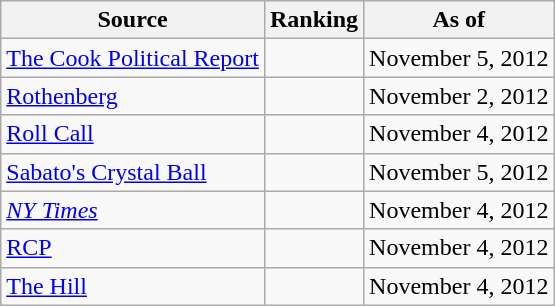<table class="wikitable" style="text-align:center">
<tr>
<th>Source</th>
<th>Ranking</th>
<th>As of</th>
</tr>
<tr>
<td align=left><a href='#'>The Cook Political Report</a></td>
<td></td>
<td>November 5, 2012</td>
</tr>
<tr>
<td align=left><a href='#'>Rothenberg</a></td>
<td></td>
<td>November 2, 2012</td>
</tr>
<tr>
<td align=left><a href='#'>Roll Call</a></td>
<td></td>
<td>November 4, 2012</td>
</tr>
<tr>
<td align=left><a href='#'>Sabato's Crystal Ball</a></td>
<td></td>
<td>November 5, 2012</td>
</tr>
<tr>
<td align=left><a href='#'><em>NY Times</em></a></td>
<td></td>
<td>November 4, 2012</td>
</tr>
<tr>
<td align="left"><a href='#'>RCP</a></td>
<td></td>
<td>November 4, 2012</td>
</tr>
<tr>
<td align=left><a href='#'>The Hill</a></td>
<td></td>
<td>November 4, 2012</td>
</tr>
</table>
